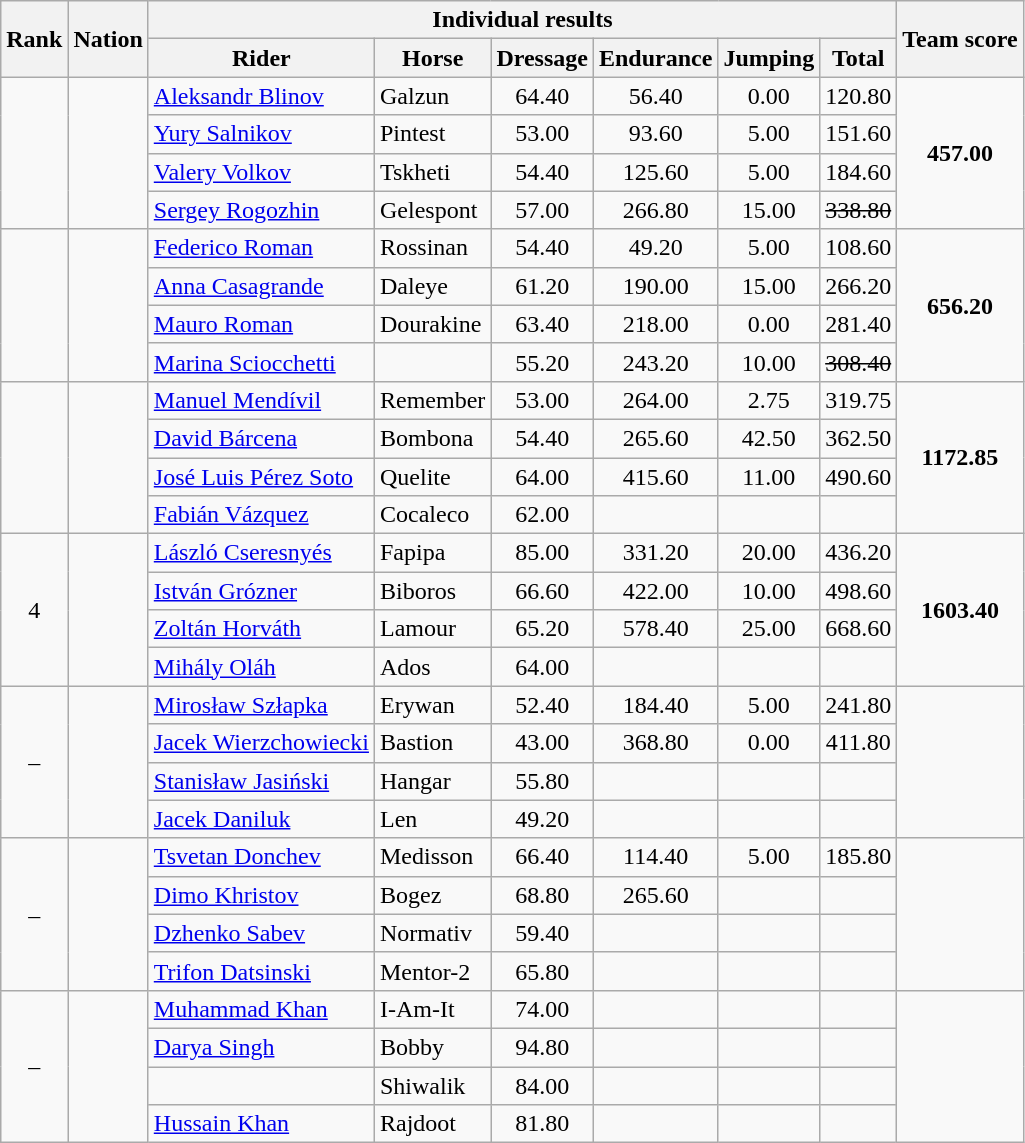<table class="wikitable sortable" style="text-align:center">
<tr>
<th rowspan=2>Rank</th>
<th rowspan=2>Nation</th>
<th colspan=6>Individual results</th>
<th rowspan=2>Team score</th>
</tr>
<tr>
<th>Rider</th>
<th>Horse</th>
<th>Dressage</th>
<th>Endurance</th>
<th>Jumping</th>
<th>Total</th>
</tr>
<tr>
<td rowspan=4></td>
<td align=left rowspan=4></td>
<td align=left><a href='#'>Aleksandr Blinov</a></td>
<td align=left>Galzun</td>
<td>64.40</td>
<td>56.40</td>
<td>0.00</td>
<td>120.80</td>
<td rowspan=4><strong>457.00</strong></td>
</tr>
<tr>
<td align=left><a href='#'>Yury Salnikov</a></td>
<td align=left>Pintest</td>
<td>53.00</td>
<td>93.60</td>
<td>5.00</td>
<td>151.60</td>
</tr>
<tr>
<td align=left><a href='#'>Valery Volkov</a></td>
<td align=left>Tskheti</td>
<td>54.40</td>
<td>125.60</td>
<td>5.00</td>
<td>184.60</td>
</tr>
<tr>
<td align=left><a href='#'>Sergey Rogozhin</a></td>
<td align=left>Gelespont</td>
<td>57.00</td>
<td>266.80</td>
<td>15.00</td>
<td><s>338.80</s></td>
</tr>
<tr>
<td rowspan=4></td>
<td align=left rowspan=4></td>
<td align=left><a href='#'>Federico Roman</a></td>
<td align=left>Rossinan</td>
<td>54.40</td>
<td>49.20</td>
<td>5.00</td>
<td>108.60</td>
<td rowspan=4><strong>656.20</strong></td>
</tr>
<tr>
<td align=left><a href='#'>Anna Casagrande</a></td>
<td align=left>Daleye</td>
<td>61.20</td>
<td>190.00</td>
<td>15.00</td>
<td>266.20</td>
</tr>
<tr>
<td align=left><a href='#'>Mauro Roman</a></td>
<td align=left>Dourakine</td>
<td>63.40</td>
<td>218.00</td>
<td>0.00</td>
<td>281.40</td>
</tr>
<tr>
<td align=left><a href='#'>Marina Sciocchetti</a></td>
<td align=left></td>
<td>55.20</td>
<td>243.20</td>
<td>10.00</td>
<td><s>308.40</s></td>
</tr>
<tr>
<td rowspan=4></td>
<td align=left rowspan=4></td>
<td align=left><a href='#'>Manuel Mendívil</a></td>
<td align=left>Remember</td>
<td>53.00</td>
<td>264.00</td>
<td>2.75</td>
<td>319.75</td>
<td rowspan=4><strong>1172.85</strong></td>
</tr>
<tr>
<td align=left><a href='#'>David Bárcena</a></td>
<td align=left>Bombona</td>
<td>54.40</td>
<td>265.60</td>
<td>42.50</td>
<td>362.50</td>
</tr>
<tr>
<td align=left><a href='#'>José Luis Pérez Soto</a></td>
<td align=left>Quelite</td>
<td>64.00</td>
<td>415.60</td>
<td>11.00</td>
<td>490.60</td>
</tr>
<tr>
<td align=left><a href='#'>Fabián Vázquez</a></td>
<td align=left>Cocaleco</td>
<td>62.00</td>
<td></td>
<td></td>
<td></td>
</tr>
<tr>
<td rowspan=4>4</td>
<td align=left rowspan=4></td>
<td align=left><a href='#'>László Cseresnyés</a></td>
<td align=left>Fapipa</td>
<td>85.00</td>
<td>331.20</td>
<td>20.00</td>
<td>436.20</td>
<td rowspan=4><strong>1603.40</strong></td>
</tr>
<tr>
<td align=left><a href='#'>István Grózner</a></td>
<td align=left>Biboros</td>
<td>66.60</td>
<td>422.00</td>
<td>10.00</td>
<td>498.60</td>
</tr>
<tr>
<td align=left><a href='#'>Zoltán Horváth</a></td>
<td align=left>Lamour</td>
<td>65.20</td>
<td>578.40</td>
<td>25.00</td>
<td>668.60</td>
</tr>
<tr>
<td align=left><a href='#'>Mihály Oláh</a></td>
<td align=left>Ados</td>
<td>64.00</td>
<td></td>
<td></td>
<td></td>
</tr>
<tr>
<td rowspan=4 data-sort-value=5>–</td>
<td align=left rowspan=4></td>
<td align=left><a href='#'>Mirosław Szłapka</a></td>
<td align=left>Erywan</td>
<td>52.40</td>
<td>184.40</td>
<td>5.00</td>
<td>241.80</td>
<td rowspan=4></td>
</tr>
<tr>
<td align=left><a href='#'>Jacek Wierzchowiecki</a></td>
<td align=left>Bastion</td>
<td>43.00</td>
<td>368.80</td>
<td>0.00</td>
<td>411.80</td>
</tr>
<tr>
<td align=left><a href='#'>Stanisław Jasiński</a></td>
<td align=left>Hangar</td>
<td>55.80</td>
<td></td>
<td></td>
<td></td>
</tr>
<tr>
<td align=left><a href='#'>Jacek Daniluk</a></td>
<td align=left>Len</td>
<td>49.20</td>
<td></td>
<td></td>
<td></td>
</tr>
<tr>
<td rowspan=4 data-sort-value=6>–</td>
<td align=left rowspan=4></td>
<td align=left><a href='#'>Tsvetan Donchev</a></td>
<td align=left>Medisson</td>
<td>66.40</td>
<td>114.40</td>
<td>5.00</td>
<td>185.80</td>
<td rowspan=4></td>
</tr>
<tr>
<td align=left><a href='#'>Dimo Khristov</a></td>
<td align=left>Bogez</td>
<td>68.80</td>
<td>265.60</td>
<td></td>
<td></td>
</tr>
<tr>
<td align=left><a href='#'>Dzhenko Sabev</a></td>
<td align=left>Normativ</td>
<td>59.40</td>
<td></td>
<td></td>
<td></td>
</tr>
<tr>
<td align=left><a href='#'>Trifon Datsinski</a></td>
<td align=left>Mentor-2</td>
<td>65.80</td>
<td></td>
<td></td>
<td></td>
</tr>
<tr>
<td rowspan=4 data-sort-value=7>–</td>
<td align=left rowspan=4></td>
<td align=left><a href='#'>Muhammad Khan</a></td>
<td align=left>I-Am-It</td>
<td>74.00</td>
<td></td>
<td></td>
<td></td>
<td rowspan=4></td>
</tr>
<tr>
<td align=left><a href='#'>Darya Singh</a></td>
<td align=left>Bobby</td>
<td>94.80</td>
<td></td>
<td></td>
<td></td>
</tr>
<tr>
<td align=left></td>
<td align=left>Shiwalik</td>
<td>84.00</td>
<td></td>
<td></td>
<td></td>
</tr>
<tr>
<td align=left><a href='#'>Hussain Khan</a></td>
<td align=left>Rajdoot</td>
<td>81.80</td>
<td></td>
<td></td>
<td></td>
</tr>
</table>
